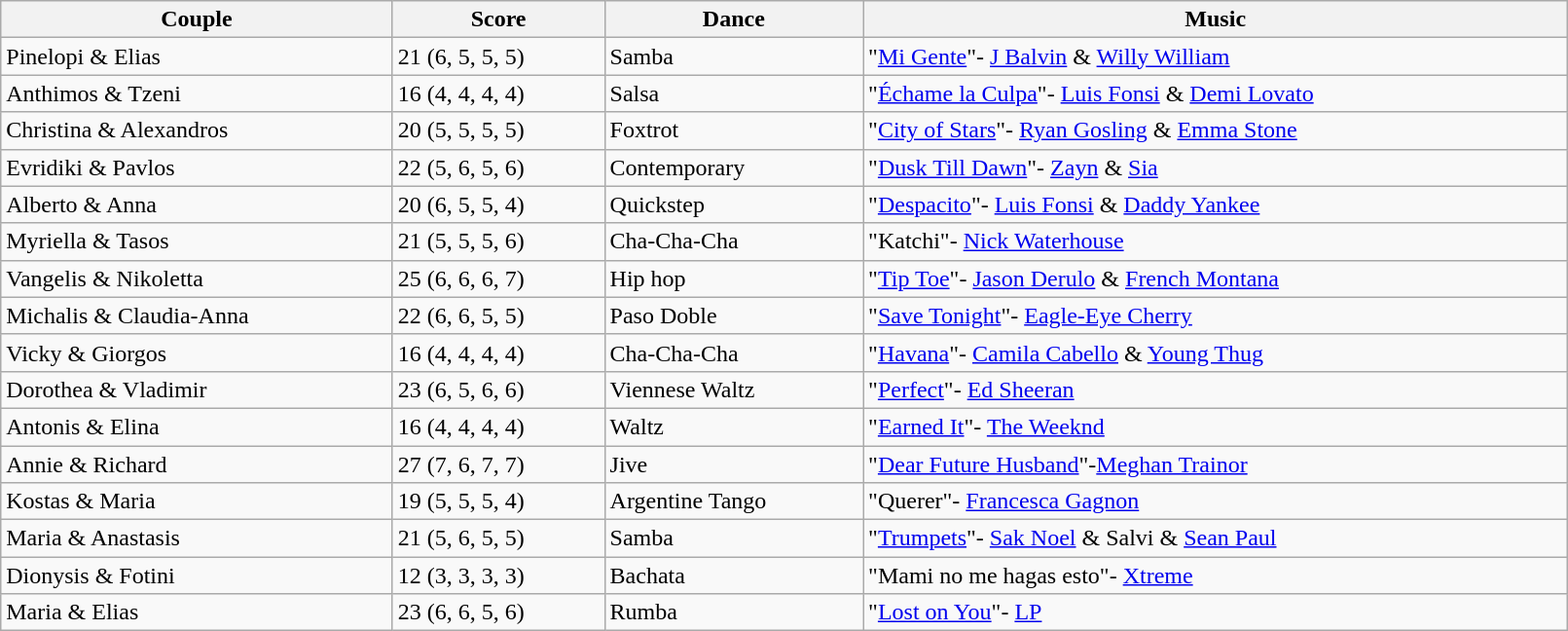<table class="wikitable sortable" style="width:85%;">
<tr>
<th>Couple</th>
<th>Score</th>
<th>Dance</th>
<th>Music</th>
</tr>
<tr>
<td>Pinelopi & Elias</td>
<td>21 (6, 5, 5, 5)</td>
<td>Samba</td>
<td>"<a href='#'>Mi Gente</a>"- <a href='#'>J Balvin</a> & <a href='#'>Willy William</a></td>
</tr>
<tr>
<td>Anthimos & Tzeni</td>
<td>16 (4, 4, 4, 4)</td>
<td>Salsa</td>
<td>"<a href='#'>Échame la Culpa</a>"- <a href='#'>Luis Fonsi</a> & <a href='#'>Demi Lovato</a></td>
</tr>
<tr>
<td>Christina & Alexandros</td>
<td>20 (5, 5, 5, 5)</td>
<td>Foxtrot</td>
<td>"<a href='#'>City of Stars</a>"- <a href='#'>Ryan Gosling</a> & <a href='#'>Emma Stone</a></td>
</tr>
<tr>
<td>Evridiki & Pavlos</td>
<td>22 (5, 6, 5, 6)</td>
<td>Contemporary</td>
<td>"<a href='#'>Dusk Till Dawn</a>"- <a href='#'>Zayn</a> & <a href='#'>Sia</a></td>
</tr>
<tr>
<td>Alberto & Anna</td>
<td>20 (6, 5, 5, 4)</td>
<td>Quickstep</td>
<td>"<a href='#'>Despacito</a>"- <a href='#'>Luis Fonsi</a> & <a href='#'>Daddy Yankee</a></td>
</tr>
<tr>
<td>Myriella & Tasos</td>
<td>21 (5, 5, 5, 6)</td>
<td>Cha-Cha-Cha</td>
<td>"Katchi"- <a href='#'>Nick Waterhouse</a></td>
</tr>
<tr>
<td>Vangelis & Nikoletta</td>
<td>25 (6, 6, 6, 7)</td>
<td>Hip hop</td>
<td>"<a href='#'>Tip Toe</a>"- <a href='#'>Jason Derulo</a> & <a href='#'>French Montana</a></td>
</tr>
<tr>
<td>Michalis & Claudia-Anna</td>
<td>22 (6, 6, 5, 5)</td>
<td>Paso Doble</td>
<td>"<a href='#'>Save Tonight</a>"- <a href='#'>Eagle-Eye Cherry</a></td>
</tr>
<tr>
<td>Vicky & Giorgos</td>
<td>16 (4, 4, 4, 4)</td>
<td>Cha-Cha-Cha</td>
<td>"<a href='#'>Havana</a>"- <a href='#'>Camila Cabello</a> & <a href='#'>Young Thug</a></td>
</tr>
<tr>
<td>Dorothea & Vladimir</td>
<td>23 (6, 5, 6, 6)</td>
<td>Viennese Waltz</td>
<td>"<a href='#'>Perfect</a>"- <a href='#'>Ed Sheeran</a></td>
</tr>
<tr>
<td>Antonis & Elina</td>
<td>16 (4, 4, 4, 4)</td>
<td>Waltz</td>
<td>"<a href='#'>Earned It</a>"- <a href='#'>The Weeknd</a></td>
</tr>
<tr>
<td>Annie & Richard</td>
<td>27 (7, 6, 7, 7)</td>
<td>Jive</td>
<td>"<a href='#'>Dear Future Husband</a>"-<a href='#'>Meghan Trainor</a></td>
</tr>
<tr>
<td>Kostas & Maria</td>
<td>19 (5, 5, 5, 4)</td>
<td>Argentine Tango</td>
<td>"Querer"- <a href='#'>Francesca Gagnon</a></td>
</tr>
<tr>
<td>Maria & Anastasis</td>
<td>21 (5, 6, 5, 5)</td>
<td>Samba</td>
<td>"<a href='#'>Trumpets</a>"-  <a href='#'>Sak Noel</a>  & Salvi & <a href='#'>Sean Paul</a></td>
</tr>
<tr>
<td>Dionysis & Fotini</td>
<td>12 (3, 3, 3, 3)</td>
<td>Bachata</td>
<td>"Mami no me hagas esto"- <a href='#'>Xtreme</a></td>
</tr>
<tr>
<td>Maria & Elias</td>
<td>23 (6, 6, 5, 6)</td>
<td>Rumba</td>
<td>"<a href='#'>Lost on You</a>"- <a href='#'>LP</a></td>
</tr>
</table>
